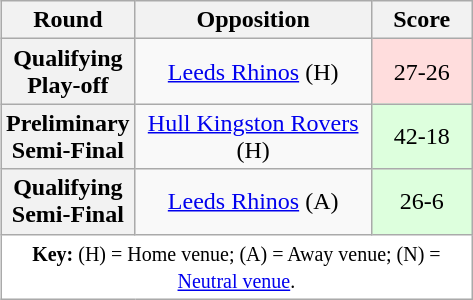<table class="wikitable plainrowheaders" style="text-align:center;margin-left:1em;float:right">
<tr>
<th width="25">Round</th>
<th width="150">Opposition</th>
<th width="60">Score</th>
</tr>
<tr>
<th scope=row style="text-align:center">Qualifying Play-off</th>
<td> <a href='#'>Leeds Rhinos</a> (H)</td>
<td bgcolor=FFDDDD>27-26</td>
</tr>
<tr>
<th scope=row style="text-align:center">Preliminary Semi-Final</th>
<td> <a href='#'>Hull Kingston Rovers</a> (H)</td>
<td bgcolor=DDFFDD>42-18</td>
</tr>
<tr>
<th scope=row style="text-align:center">Qualifying Semi-Final</th>
<td> <a href='#'>Leeds Rhinos</a> (A)</td>
<td bgcolor=DDFFDD>26-6</td>
</tr>
<tr>
<td colspan="3" style="background-color:white;"><small><strong>Key:</strong> (H) = Home venue; (A) = Away venue; (N) = <a href='#'>Neutral venue</a>.</small></td>
</tr>
</table>
